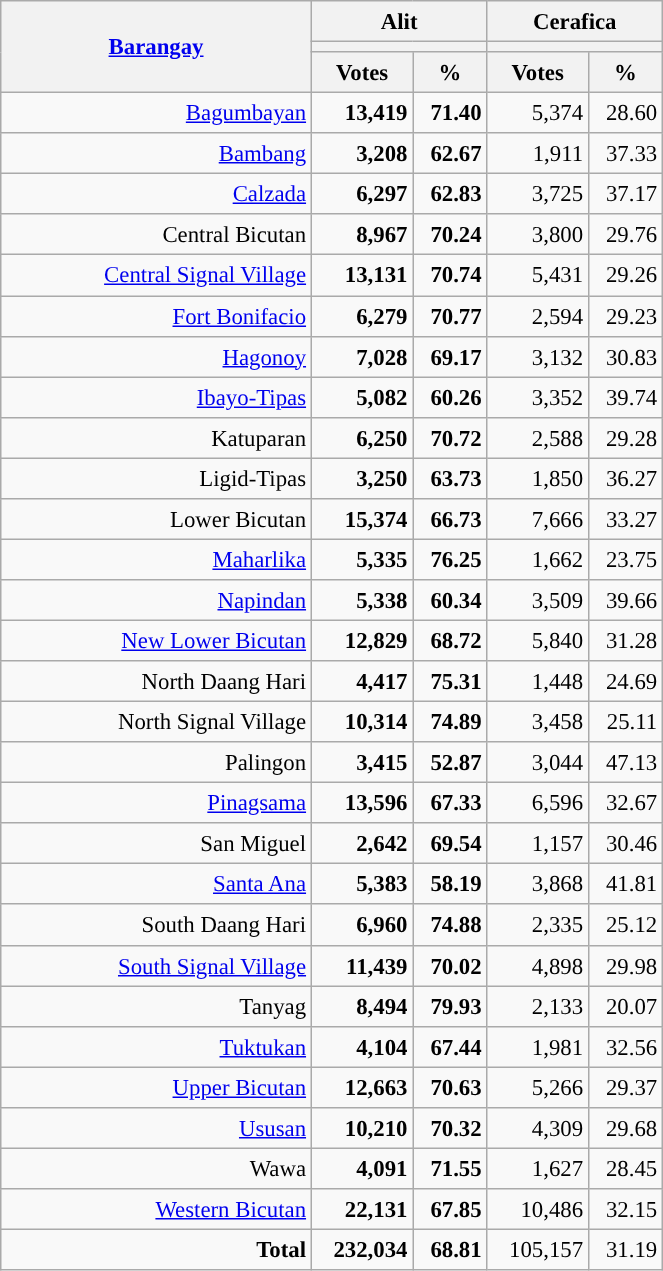<table class="wikitable collapsible collapsed" style="text-align:right; font-size:95%; line-height:20px;">
<tr>
<th rowspan="3" width="200"><a href='#'>Barangay</a></th>
<th colspan="2" width="110">Alit</th>
<th colspan="2" width="110">Cerafica</th>
</tr>
<tr>
<th colspan="2" style="background:"></th>
<th colspan="2" style="background:"></th>
</tr>
<tr>
<th>Votes</th>
<th>%</th>
<th>Votes</th>
<th>%</th>
</tr>
<tr>
<td><a href='#'>Bagumbayan</a></td>
<td style="background:#"><strong>13,419</strong></td>
<td style="background:#"><strong>71.40</strong></td>
<td>5,374</td>
<td>28.60</td>
</tr>
<tr>
<td><a href='#'>Bambang</a></td>
<td style="background:#"><strong>3,208</strong></td>
<td style="background:#"><strong>62.67</strong></td>
<td>1,911</td>
<td>37.33</td>
</tr>
<tr>
<td><a href='#'>Calzada</a></td>
<td style="background:#"><strong>6,297</strong></td>
<td style="background:#"><strong>62.83</strong></td>
<td>3,725</td>
<td>37.17</td>
</tr>
<tr>
<td>Central Bicutan</td>
<td style="background:#"><strong>8,967</strong></td>
<td style="background:#"><strong>70.24</strong></td>
<td>3,800</td>
<td>29.76</td>
</tr>
<tr>
<td><a href='#'>Central Signal Village</a></td>
<td style="background:#"><strong>13,131</strong></td>
<td style="background:#"><strong>70.74</strong></td>
<td>5,431</td>
<td>29.26</td>
</tr>
<tr>
<td><a href='#'>Fort Bonifacio</a></td>
<td style="background:#"><strong>6,279</strong></td>
<td style="background:#"><strong>70.77</strong></td>
<td>2,594</td>
<td>29.23</td>
</tr>
<tr>
<td><a href='#'>Hagonoy</a></td>
<td style="background:#"><strong>7,028</strong></td>
<td style="background:#"><strong>69.17</strong></td>
<td>3,132</td>
<td>30.83</td>
</tr>
<tr>
<td><a href='#'>Ibayo-Tipas</a></td>
<td style="background:#"><strong>5,082</strong></td>
<td style="background:#"><strong>60.26</strong></td>
<td>3,352</td>
<td>39.74</td>
</tr>
<tr>
<td>Katuparan</td>
<td style="background:#"><strong>6,250</strong></td>
<td style="background:#"><strong>70.72</strong></td>
<td>2,588</td>
<td>29.28</td>
</tr>
<tr>
<td>Ligid-Tipas</td>
<td style="background:#"><strong>3,250</strong></td>
<td style="background:#"><strong>63.73</strong></td>
<td>1,850</td>
<td>36.27</td>
</tr>
<tr>
<td>Lower Bicutan</td>
<td style="background:#"><strong>15,374</strong></td>
<td style="background:#"><strong>66.73</strong></td>
<td>7,666</td>
<td>33.27</td>
</tr>
<tr>
<td><a href='#'>Maharlika</a></td>
<td style="background:#"><strong>5,335</strong></td>
<td style="background:#"><strong>76.25</strong></td>
<td>1,662</td>
<td>23.75</td>
</tr>
<tr>
<td><a href='#'>Napindan</a></td>
<td style="background:#"><strong>5,338</strong></td>
<td style="background:#"><strong>60.34</strong></td>
<td>3,509</td>
<td>39.66</td>
</tr>
<tr>
<td><a href='#'>New Lower Bicutan</a></td>
<td style="background:#"><strong>12,829</strong></td>
<td style="background:#"><strong>68.72</strong></td>
<td>5,840</td>
<td>31.28</td>
</tr>
<tr>
<td>North Daang Hari</td>
<td style="background:#"><strong>4,417</strong></td>
<td style="background:#"><strong>75.31</strong></td>
<td>1,448</td>
<td>24.69</td>
</tr>
<tr>
<td>North Signal Village</td>
<td style="background:#"><strong>10,314</strong></td>
<td style="background:#"><strong>74.89</strong></td>
<td>3,458</td>
<td>25.11</td>
</tr>
<tr>
<td>Palingon</td>
<td style="background:#"><strong>3,415</strong></td>
<td style="background:#"><strong>52.87</strong></td>
<td>3,044</td>
<td>47.13</td>
</tr>
<tr>
<td><a href='#'>Pinagsama</a></td>
<td style="background:#"><strong>13,596</strong></td>
<td style="background:#"><strong>67.33</strong></td>
<td>6,596</td>
<td>32.67</td>
</tr>
<tr>
<td>San Miguel</td>
<td style="background:#"><strong>2,642</strong></td>
<td style="background:#"><strong>69.54</strong></td>
<td>1,157</td>
<td>30.46</td>
</tr>
<tr>
<td><a href='#'>Santa Ana</a></td>
<td style="background:#"><strong>5,383</strong></td>
<td style="background:#"><strong>58.19</strong></td>
<td>3,868</td>
<td>41.81</td>
</tr>
<tr>
<td>South Daang Hari</td>
<td style="background:#"><strong>6,960</strong></td>
<td style="background:#"><strong>74.88</strong></td>
<td>2,335</td>
<td>25.12</td>
</tr>
<tr>
<td><a href='#'>South Signal Village</a></td>
<td style="background:#"><strong>11,439</strong></td>
<td style="background:#"><strong>70.02</strong></td>
<td>4,898</td>
<td>29.98</td>
</tr>
<tr>
<td>Tanyag</td>
<td style="background:#"><strong>8,494</strong></td>
<td style="background:#"><strong>79.93</strong></td>
<td>2,133</td>
<td>20.07</td>
</tr>
<tr>
<td><a href='#'>Tuktukan</a></td>
<td style="background:#"><strong>4,104</strong></td>
<td style="background:#"><strong>67.44</strong></td>
<td>1,981</td>
<td>32.56</td>
</tr>
<tr>
<td><a href='#'>Upper Bicutan</a></td>
<td style="background:#"><strong>12,663</strong></td>
<td style="background:#"><strong>70.63</strong></td>
<td>5,266</td>
<td>29.37</td>
</tr>
<tr>
<td><a href='#'>Ususan</a></td>
<td style="background:#"><strong>10,210</strong></td>
<td style="background:#"><strong>70.32</strong></td>
<td>4,309</td>
<td>29.68</td>
</tr>
<tr>
<td>Wawa</td>
<td style="background:#"><strong>4,091</strong></td>
<td style="background:#"><strong>71.55</strong></td>
<td>1,627</td>
<td>28.45</td>
</tr>
<tr>
<td><a href='#'>Western Bicutan</a></td>
<td style="background:#"><strong>22,131</strong></td>
<td style="background:#"><strong>67.85</strong></td>
<td>10,486</td>
<td>32.15</td>
</tr>
<tr>
<td><strong>Total</strong></td>
<td style="background:#"><strong>232,034</strong></td>
<td style="background:#"><strong>68.81</strong></td>
<td>105,157</td>
<td>31.19</td>
</tr>
</table>
